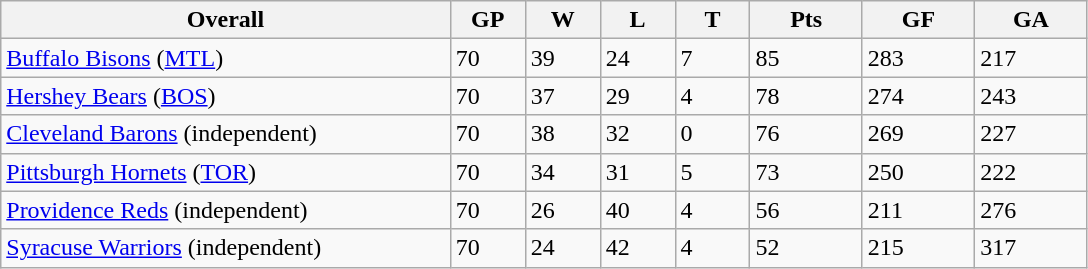<table class="wikitable">
<tr>
<th bgcolor="#DDDDFF" width="30%">Overall</th>
<th bgcolor="#DDDDFF" width="5%">GP</th>
<th bgcolor="#DDDDFF" width="5%">W</th>
<th bgcolor="#DDDDFF" width="5%">L</th>
<th bgcolor="#DDDDFF" width="5%">T</th>
<th bgcolor="#DDDDFF" width="7.5%">Pts</th>
<th bgcolor="#DDDDFF" width="7.5%">GF</th>
<th bgcolor="#DDDDFF" width="7.5%">GA</th>
</tr>
<tr>
<td><a href='#'>Buffalo Bisons</a> (<a href='#'>MTL</a>)</td>
<td>70</td>
<td>39</td>
<td>24</td>
<td>7</td>
<td>85</td>
<td>283</td>
<td>217</td>
</tr>
<tr>
<td><a href='#'>Hershey Bears</a> (<a href='#'>BOS</a>)</td>
<td>70</td>
<td>37</td>
<td>29</td>
<td>4</td>
<td>78</td>
<td>274</td>
<td>243</td>
</tr>
<tr>
<td><a href='#'>Cleveland Barons</a> (independent)</td>
<td>70</td>
<td>38</td>
<td>32</td>
<td>0</td>
<td>76</td>
<td>269</td>
<td>227</td>
</tr>
<tr>
<td><a href='#'>Pittsburgh Hornets</a> (<a href='#'>TOR</a>)</td>
<td>70</td>
<td>34</td>
<td>31</td>
<td>5</td>
<td>73</td>
<td>250</td>
<td>222</td>
</tr>
<tr>
<td><a href='#'>Providence Reds</a> (independent)</td>
<td>70</td>
<td>26</td>
<td>40</td>
<td>4</td>
<td>56</td>
<td>211</td>
<td>276</td>
</tr>
<tr>
<td><a href='#'>Syracuse Warriors</a> (independent)</td>
<td>70</td>
<td>24</td>
<td>42</td>
<td>4</td>
<td>52</td>
<td>215</td>
<td>317</td>
</tr>
</table>
